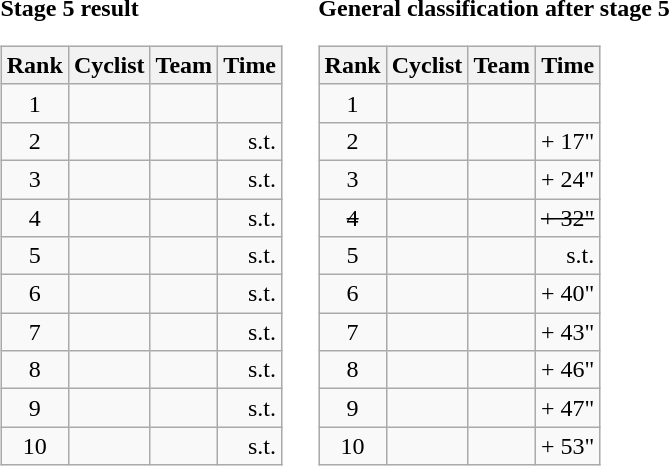<table>
<tr>
<td><strong>Stage 5 result</strong><br><table class="wikitable">
<tr>
<th scope="col">Rank</th>
<th scope="col">Cyclist</th>
<th scope="col">Team</th>
<th scope="col">Time</th>
</tr>
<tr>
<td style="text-align:center;">1</td>
<td></td>
<td></td>
<td style="text-align:right;"></td>
</tr>
<tr>
<td style="text-align:center;">2</td>
<td></td>
<td></td>
<td style="text-align:right;">s.t.</td>
</tr>
<tr>
<td style="text-align:center;">3</td>
<td> </td>
<td></td>
<td style="text-align:right;">s.t.</td>
</tr>
<tr>
<td style="text-align:center;">4</td>
<td></td>
<td></td>
<td style="text-align:right;">s.t.</td>
</tr>
<tr>
<td style="text-align:center;">5</td>
<td></td>
<td></td>
<td style="text-align:right;">s.t.</td>
</tr>
<tr>
<td style="text-align:center;">6</td>
<td></td>
<td></td>
<td style="text-align:right;">s.t.</td>
</tr>
<tr>
<td style="text-align:center;">7</td>
<td></td>
<td></td>
<td style="text-align:right;">s.t.</td>
</tr>
<tr>
<td style="text-align:center;">8</td>
<td></td>
<td></td>
<td style="text-align:right;">s.t.</td>
</tr>
<tr>
<td style="text-align:center;">9</td>
<td></td>
<td></td>
<td style="text-align:right;">s.t.</td>
</tr>
<tr>
<td style="text-align:center;">10</td>
<td></td>
<td></td>
<td style="text-align:right;">s.t.</td>
</tr>
</table>
</td>
<td></td>
<td><strong>General classification after stage 5</strong><br><table class="wikitable">
<tr>
<th scope="col">Rank</th>
<th scope="col">Cyclist</th>
<th scope="col">Team</th>
<th scope="col">Time</th>
</tr>
<tr>
<td style="text-align:center;">1</td>
<td> </td>
<td></td>
<td style="text-align:right;"></td>
</tr>
<tr>
<td style="text-align:center;">2</td>
<td></td>
<td></td>
<td style="text-align:right;">+ 17"</td>
</tr>
<tr>
<td style="text-align:center;">3</td>
<td></td>
<td></td>
<td style="text-align:right;">+ 24"</td>
</tr>
<tr>
<td style="text-align:center;"><del>4</del></td>
<td><del></del></td>
<td><del></del></td>
<td style="text-align:right;"><del>+ 32"</del></td>
</tr>
<tr>
<td style="text-align:center;">5</td>
<td></td>
<td></td>
<td style="text-align:right;">s.t.</td>
</tr>
<tr>
<td style="text-align:center;">6</td>
<td></td>
<td></td>
<td style="text-align:right;">+ 40"</td>
</tr>
<tr>
<td style="text-align:center;">7</td>
<td></td>
<td></td>
<td style="text-align:right;">+ 43"</td>
</tr>
<tr>
<td style="text-align:center;">8</td>
<td></td>
<td></td>
<td style="text-align:right;">+ 46"</td>
</tr>
<tr>
<td style="text-align:center;">9</td>
<td></td>
<td></td>
<td style="text-align:right;">+ 47"</td>
</tr>
<tr>
<td style="text-align:center;">10</td>
<td></td>
<td></td>
<td style="text-align:right;">+ 53"</td>
</tr>
</table>
</td>
</tr>
</table>
